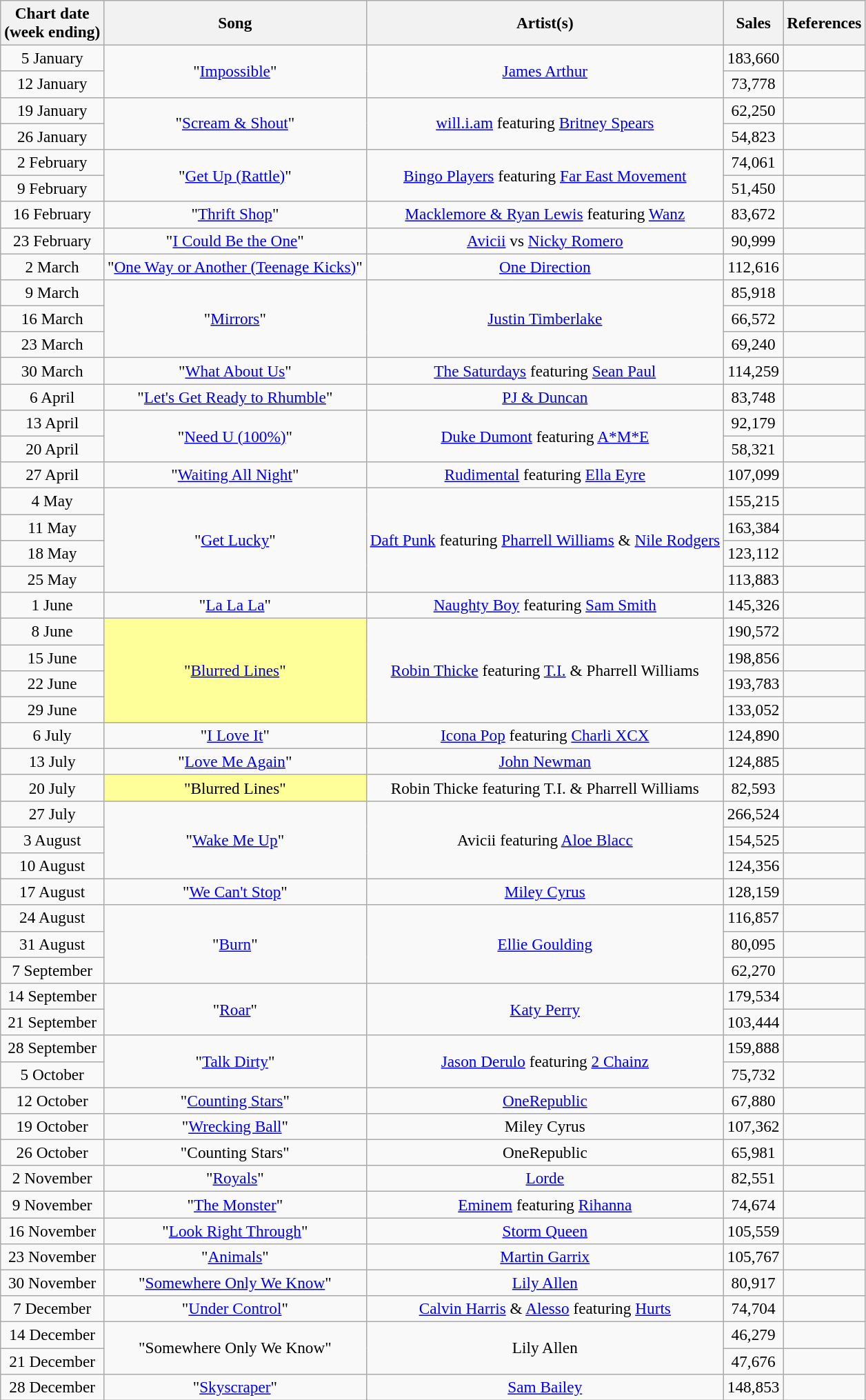<table class="wikitable plainrowheaders" style="font-size:97%; text-align:center;">
<tr>
<th>Chart date<br>(week ending)</th>
<th>Song</th>
<th>Artist(s)</th>
<th>Sales</th>
<th>References</th>
</tr>
<tr>
<td>5 January</td>
<td rowspan="2">"<a href='#'>Impossible</a>"</td>
<td rowspan="2"><a href='#'>James Arthur</a></td>
<td>183,660</td>
<td></td>
</tr>
<tr>
<td>12 January</td>
<td>73,778</td>
<td></td>
</tr>
<tr>
<td>19 January</td>
<td rowspan="2">"<a href='#'>Scream & Shout</a>"</td>
<td rowspan="2"><a href='#'>will.i.am</a> featuring <a href='#'>Britney Spears</a></td>
<td>62,250</td>
<td></td>
</tr>
<tr>
<td>26 January</td>
<td>54,823</td>
<td></td>
</tr>
<tr>
<td>2 February</td>
<td rowspan="2">"<a href='#'>Get Up (Rattle)</a>"</td>
<td rowspan="2"><a href='#'>Bingo Players</a> featuring <a href='#'>Far East Movement</a></td>
<td>74,061</td>
<td></td>
</tr>
<tr>
<td>9 February</td>
<td>51,450</td>
<td></td>
</tr>
<tr>
<td>16 February</td>
<td>"<a href='#'>Thrift Shop</a>"</td>
<td><a href='#'>Macklemore & Ryan Lewis</a> featuring <a href='#'>Wanz</a></td>
<td>83,672</td>
<td></td>
</tr>
<tr>
<td>23 February</td>
<td>"<a href='#'>I Could Be the One</a>"</td>
<td><a href='#'>Avicii</a> vs <a href='#'>Nicky Romero</a></td>
<td>90,999</td>
<td></td>
</tr>
<tr>
<td>2 March</td>
<td>"<a href='#'>One Way or Another (Teenage Kicks)</a>"</td>
<td><a href='#'>One Direction</a></td>
<td>112,616</td>
<td></td>
</tr>
<tr>
<td>9 March</td>
<td rowspan="3">"<a href='#'>Mirrors</a>"</td>
<td rowspan="3"><a href='#'>Justin Timberlake</a></td>
<td>85,918</td>
<td></td>
</tr>
<tr>
<td>16 March</td>
<td>66,572</td>
<td></td>
</tr>
<tr>
<td>23 March</td>
<td>69,240</td>
<td></td>
</tr>
<tr>
<td>30 March</td>
<td>"<a href='#'>What About Us</a>"</td>
<td><a href='#'>The Saturdays</a> featuring <a href='#'>Sean Paul</a></td>
<td>114,259</td>
<td></td>
</tr>
<tr>
<td>6 April</td>
<td>"<a href='#'>Let's Get Ready to Rhumble</a>"</td>
<td><a href='#'>PJ & Duncan</a></td>
<td>83,748</td>
<td></td>
</tr>
<tr>
<td>13 April</td>
<td rowspan="2">"<a href='#'>Need U (100%)</a>"</td>
<td rowspan="2"><a href='#'>Duke Dumont</a> featuring <a href='#'>A*M*E</a></td>
<td>92,179</td>
<td></td>
</tr>
<tr>
<td>20 April</td>
<td>58,321</td>
<td></td>
</tr>
<tr>
<td>27 April</td>
<td>"<a href='#'>Waiting All Night</a>"</td>
<td><a href='#'>Rudimental</a> featuring <a href='#'>Ella Eyre</a></td>
<td>107,099</td>
<td></td>
</tr>
<tr>
<td>4 May</td>
<td rowspan="4">"<a href='#'>Get Lucky</a>"</td>
<td rowspan="4"><a href='#'>Daft Punk</a> featuring <a href='#'>Pharrell Williams</a> & <a href='#'>Nile Rodgers</a></td>
<td>155,215</td>
<td></td>
</tr>
<tr>
<td>11 May</td>
<td>163,384</td>
<td></td>
</tr>
<tr>
<td>18 May</td>
<td>123,112</td>
<td></td>
</tr>
<tr>
<td>25 May</td>
<td>113,883</td>
<td></td>
</tr>
<tr>
<td>1 June</td>
<td>"<a href='#'>La La La</a>"</td>
<td><a href='#'>Naughty Boy</a> featuring <a href='#'>Sam Smith</a></td>
<td>145,326</td>
<td></td>
</tr>
<tr>
<td>8 June</td>
<td bgcolor=#FFFF99 rowspan="4">"<a href='#'>Blurred Lines</a>" </td>
<td rowspan="4"><a href='#'>Robin Thicke</a> featuring <a href='#'>T.I.</a> & Pharrell Williams</td>
<td>190,572</td>
<td></td>
</tr>
<tr>
<td>15 June</td>
<td>198,856</td>
<td></td>
</tr>
<tr>
<td>22 June</td>
<td>193,783</td>
<td></td>
</tr>
<tr>
<td>29 June</td>
<td>133,052</td>
<td></td>
</tr>
<tr>
<td>6 July</td>
<td>"<a href='#'>I Love It</a>"</td>
<td><a href='#'>Icona Pop</a> featuring <a href='#'>Charli XCX</a></td>
<td>124,890</td>
<td></td>
</tr>
<tr>
<td>13 July</td>
<td>"<a href='#'>Love Me Again</a>"</td>
<td><a href='#'>John Newman</a></td>
<td>124,885</td>
<td></td>
</tr>
<tr>
<td>20 July</td>
<td bgcolor=#FFFF99>"Blurred Lines" </td>
<td>Robin Thicke featuring T.I. & Pharrell Williams</td>
<td>82,593</td>
<td></td>
</tr>
<tr>
<td>27 July</td>
<td rowspan="3">"<a href='#'>Wake Me Up</a>"</td>
<td rowspan="3">Avicii featuring <a href='#'>Aloe Blacc</a></td>
<td>266,524</td>
<td></td>
</tr>
<tr>
<td>3 August</td>
<td>154,525</td>
<td></td>
</tr>
<tr>
<td>10 August</td>
<td>124,356</td>
<td></td>
</tr>
<tr>
<td>17 August</td>
<td>"<a href='#'>We Can't Stop</a>"</td>
<td><a href='#'>Miley Cyrus</a></td>
<td>128,159</td>
<td></td>
</tr>
<tr>
<td>24 August</td>
<td rowspan="3">"<a href='#'>Burn</a>"</td>
<td rowspan="3"><a href='#'>Ellie Goulding</a></td>
<td>116,857</td>
<td></td>
</tr>
<tr>
<td>31 August</td>
<td>80,095</td>
<td></td>
</tr>
<tr>
<td>7 September</td>
<td>62,270</td>
<td></td>
</tr>
<tr>
<td>14 September</td>
<td rowspan="2">"<a href='#'>Roar</a>"</td>
<td rowspan="2"><a href='#'>Katy Perry</a></td>
<td>179,534</td>
<td></td>
</tr>
<tr>
<td>21 September</td>
<td>103,444</td>
<td></td>
</tr>
<tr>
<td>28 September</td>
<td rowspan="2">"<a href='#'>Talk Dirty</a>"</td>
<td rowspan="2"><a href='#'>Jason Derulo</a> featuring <a href='#'>2 Chainz</a></td>
<td>159,888</td>
<td></td>
</tr>
<tr>
<td>5 October</td>
<td>75,732</td>
<td></td>
</tr>
<tr>
<td>12 October</td>
<td>"<a href='#'>Counting Stars</a>"</td>
<td><a href='#'>OneRepublic</a></td>
<td>67,880</td>
<td></td>
</tr>
<tr>
<td>19 October</td>
<td>"<a href='#'>Wrecking Ball</a>"</td>
<td>Miley Cyrus</td>
<td>107,362</td>
<td></td>
</tr>
<tr>
<td>26 October</td>
<td>"Counting Stars"</td>
<td>OneRepublic</td>
<td>65,981</td>
<td></td>
</tr>
<tr>
<td>2 November</td>
<td>"<a href='#'>Royals</a>"</td>
<td><a href='#'>Lorde</a></td>
<td>82,551</td>
<td></td>
</tr>
<tr>
<td>9 November</td>
<td>"<a href='#'>The Monster</a>"</td>
<td><a href='#'>Eminem</a> featuring <a href='#'>Rihanna</a></td>
<td>74,674</td>
<td></td>
</tr>
<tr>
<td>16 November</td>
<td>"<a href='#'>Look Right Through</a>"</td>
<td><a href='#'>Storm Queen</a></td>
<td>105,559</td>
<td></td>
</tr>
<tr>
<td>23 November</td>
<td>"<a href='#'>Animals</a>"</td>
<td><a href='#'>Martin Garrix</a></td>
<td>105,767</td>
<td></td>
</tr>
<tr>
<td>30 November</td>
<td>"<a href='#'>Somewhere Only We Know</a>"</td>
<td><a href='#'>Lily Allen</a></td>
<td>80,917</td>
<td></td>
</tr>
<tr>
<td>7 December</td>
<td>"<a href='#'>Under Control</a>"</td>
<td><a href='#'>Calvin Harris</a> & <a href='#'>Alesso</a> featuring <a href='#'>Hurts</a></td>
<td>74,704</td>
<td></td>
</tr>
<tr>
<td>14 December</td>
<td rowspan="2">"Somewhere Only We Know"</td>
<td rowspan="2">Lily Allen</td>
<td>46,279</td>
<td></td>
</tr>
<tr>
<td>21 December</td>
<td>47,676</td>
<td></td>
</tr>
<tr>
<td>28 December</td>
<td>"<a href='#'>Skyscraper</a>"</td>
<td><a href='#'>Sam Bailey</a></td>
<td>148,853</td>
<td></td>
</tr>
</table>
